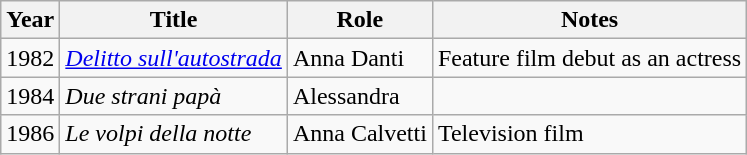<table class="wikitable">
<tr>
<th>Year</th>
<th>Title</th>
<th>Role</th>
<th>Notes</th>
</tr>
<tr>
<td>1982</td>
<td><em><a href='#'>Delitto sull'autostrada</a></em></td>
<td>Anna Danti</td>
<td>Feature film debut as an actress</td>
</tr>
<tr>
<td>1984</td>
<td><em>Due strani papà</em></td>
<td>Alessandra</td>
<td></td>
</tr>
<tr>
<td>1986</td>
<td><em>Le volpi della notte</em></td>
<td>Anna Calvetti</td>
<td>Television film</td>
</tr>
</table>
